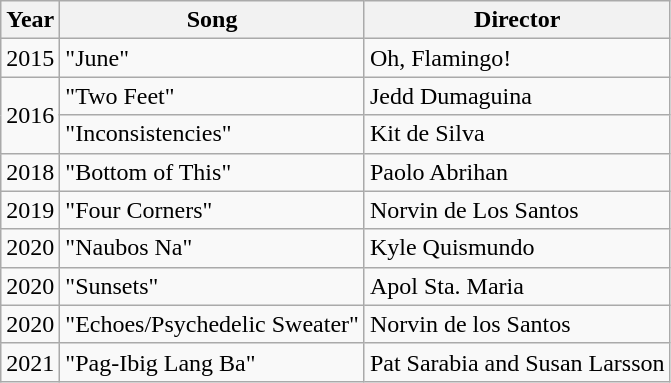<table class="wikitable">
<tr>
<th>Year</th>
<th>Song</th>
<th>Director</th>
</tr>
<tr>
<td>2015</td>
<td>"June"</td>
<td>Oh, Flamingo!</td>
</tr>
<tr>
<td rowspan=2>2016</td>
<td>"Two Feet"</td>
<td>Jedd Dumaguina</td>
</tr>
<tr>
<td>"Inconsistencies"</td>
<td>Kit de Silva</td>
</tr>
<tr>
<td>2018</td>
<td>"Bottom of This"</td>
<td>Paolo Abrihan</td>
</tr>
<tr>
<td>2019</td>
<td>"Four Corners"</td>
<td>Norvin de Los Santos</td>
</tr>
<tr>
<td>2020</td>
<td>"Naubos Na"</td>
<td>Kyle Quismundo</td>
</tr>
<tr>
<td>2020</td>
<td>"Sunsets"</td>
<td>Apol Sta. Maria</td>
</tr>
<tr>
<td>2020</td>
<td>"Echoes/Psychedelic Sweater"</td>
<td>Norvin de los Santos</td>
</tr>
<tr>
<td>2021</td>
<td>"Pag-Ibig Lang Ba"</td>
<td>Pat Sarabia and Susan Larsson</td>
</tr>
</table>
